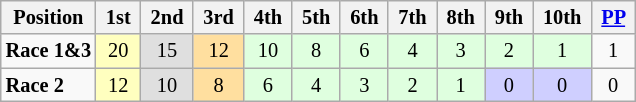<table class="wikitable" style="font-size:85%; text-align:center">
<tr>
<th>Position</th>
<th> 1st </th>
<th> 2nd </th>
<th> 3rd </th>
<th> 4th </th>
<th> 5th </th>
<th> 6th </th>
<th> 7th </th>
<th> 8th </th>
<th> 9th </th>
<th> 10th </th>
<th> <a href='#'>PP</a> </th>
</tr>
<tr>
<td align="left"><strong>Race 1&3</strong></td>
<td style="background:#FFFFBF;">20</td>
<td style="background:#DFDFDF;">15</td>
<td style="background:#FFDF9F;">12</td>
<td style="background:#DFFFDF;">10</td>
<td style="background:#DFFFDF;">8</td>
<td style="background:#DFFFDF;">6</td>
<td style="background:#DFFFDF;">4</td>
<td style="background:#DFFFDF;">3</td>
<td style="background:#DFFFDF;">2</td>
<td style="background:#DFFFDF;">1</td>
<td>1</td>
</tr>
<tr>
<td align="left"><strong>Race 2</strong></td>
<td style="background:#FFFFBF;">12</td>
<td style="background:#DFDFDF;">10</td>
<td style="background:#FFDF9F;">8</td>
<td style="background:#DFFFDF;">6</td>
<td style="background:#DFFFDF;">4</td>
<td style="background:#DFFFDF;">3</td>
<td style="background:#DFFFDF;">2</td>
<td style="background:#DFFFDF;">1</td>
<td style="background:#CFCFFF;">0</td>
<td style="background:#CFCFFF;">0</td>
<td>0</td>
</tr>
</table>
